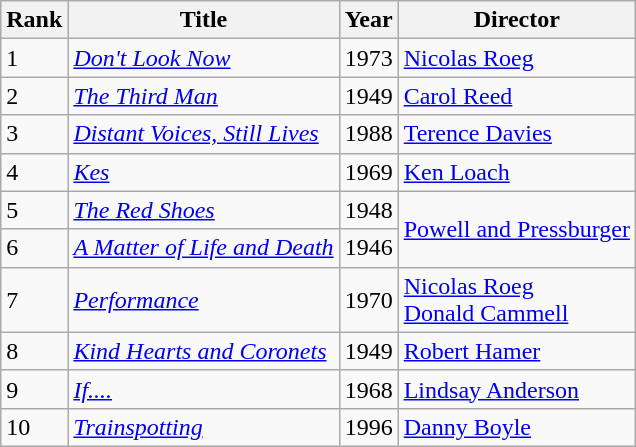<table class="sortable wikitable">
<tr>
<th>Rank</th>
<th>Title</th>
<th>Year</th>
<th>Director</th>
</tr>
<tr>
<td>1</td>
<td><em><a href='#'>Don't Look Now</a></em></td>
<td>1973</td>
<td><a href='#'>Nicolas Roeg</a></td>
</tr>
<tr>
<td>2</td>
<td><em><a href='#'>The Third Man</a></em></td>
<td>1949</td>
<td><a href='#'>Carol Reed</a></td>
</tr>
<tr>
<td>3</td>
<td><em><a href='#'>Distant Voices, Still Lives</a></em></td>
<td>1988</td>
<td><a href='#'>Terence Davies</a></td>
</tr>
<tr>
<td>4</td>
<td><em><a href='#'>Kes</a></em></td>
<td>1969</td>
<td><a href='#'>Ken Loach</a></td>
</tr>
<tr>
<td>5</td>
<td><em><a href='#'>The Red Shoes</a></em></td>
<td>1948</td>
<td rowspan="2"><a href='#'>Powell and Pressburger</a></td>
</tr>
<tr>
<td>6</td>
<td><em><a href='#'>A Matter of Life and Death</a></em></td>
<td>1946</td>
</tr>
<tr>
<td>7</td>
<td><em><a href='#'>Performance</a></em></td>
<td>1970</td>
<td><a href='#'>Nicolas Roeg</a><br><a href='#'>Donald Cammell</a></td>
</tr>
<tr>
<td>8</td>
<td><em><a href='#'>Kind Hearts and Coronets</a></em></td>
<td>1949</td>
<td><a href='#'>Robert Hamer</a></td>
</tr>
<tr>
<td>9</td>
<td><em><a href='#'>If....</a></em></td>
<td>1968</td>
<td><a href='#'>Lindsay Anderson</a></td>
</tr>
<tr>
<td>10</td>
<td><em><a href='#'>Trainspotting</a></em></td>
<td>1996</td>
<td><a href='#'>Danny Boyle</a></td>
</tr>
</table>
